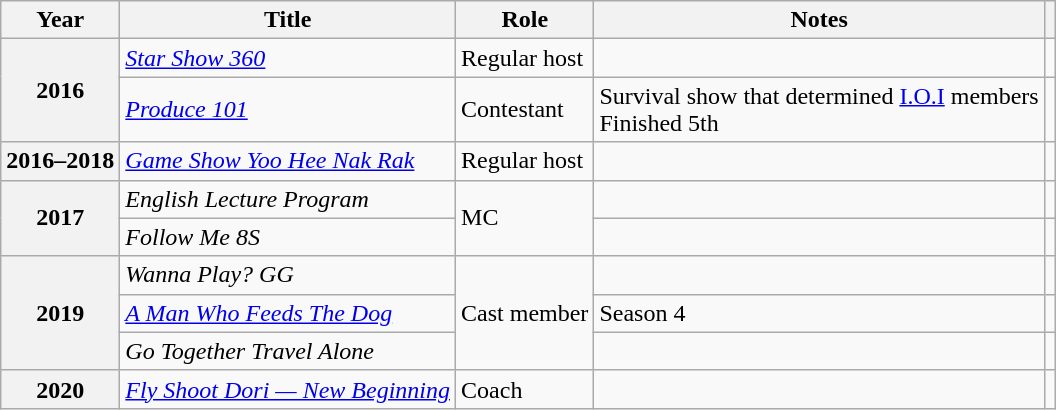<table class="wikitable plainrowheaders">
<tr>
<th scope="col">Year</th>
<th scope="col">Title</th>
<th scope="col">Role</th>
<th scope="col">Notes</th>
<th scope="col" class="unsortable"></th>
</tr>
<tr>
<th scope="row" rowspan=2>2016</th>
<td><em><a href='#'>Star Show 360</a></em></td>
<td>Regular host</td>
<td></td>
<td align="center"></td>
</tr>
<tr>
<td><em><a href='#'>Produce 101</a></em></td>
<td>Contestant</td>
<td>Survival show that determined <a href='#'>I.O.I</a> members<br>Finished 5th</td>
<td align="center"></td>
</tr>
<tr>
<th scope="row">2016–2018</th>
<td><em><a href='#'>Game Show Yoo Hee Nak Rak</a></em></td>
<td>Regular host</td>
<td></td>
<td align="center"></td>
</tr>
<tr>
<th scope="row" rowspan=2>2017</th>
<td><em>English Lecture Program</em></td>
<td rowspan="2">MC</td>
<td></td>
<td align="center"></td>
</tr>
<tr>
<td><em>Follow Me 8S</em></td>
<td></td>
<td align="center"></td>
</tr>
<tr>
<th scope="row" rowspan="3">2019</th>
<td><em>Wanna Play? GG</em></td>
<td rowspan="3">Cast member</td>
<td></td>
<td align="center"></td>
</tr>
<tr>
<td><em><a href='#'>A Man Who Feeds The Dog</a></em></td>
<td>Season 4</td>
<td align="center"></td>
</tr>
<tr>
<td><em>Go Together Travel Alone</em></td>
<td></td>
<td align="center"></td>
</tr>
<tr>
<th scope="row">2020</th>
<td><em><a href='#'>Fly Shoot Dori — New Beginning</a></em></td>
<td>Coach</td>
<td></td>
<td align="center"></td>
</tr>
</table>
